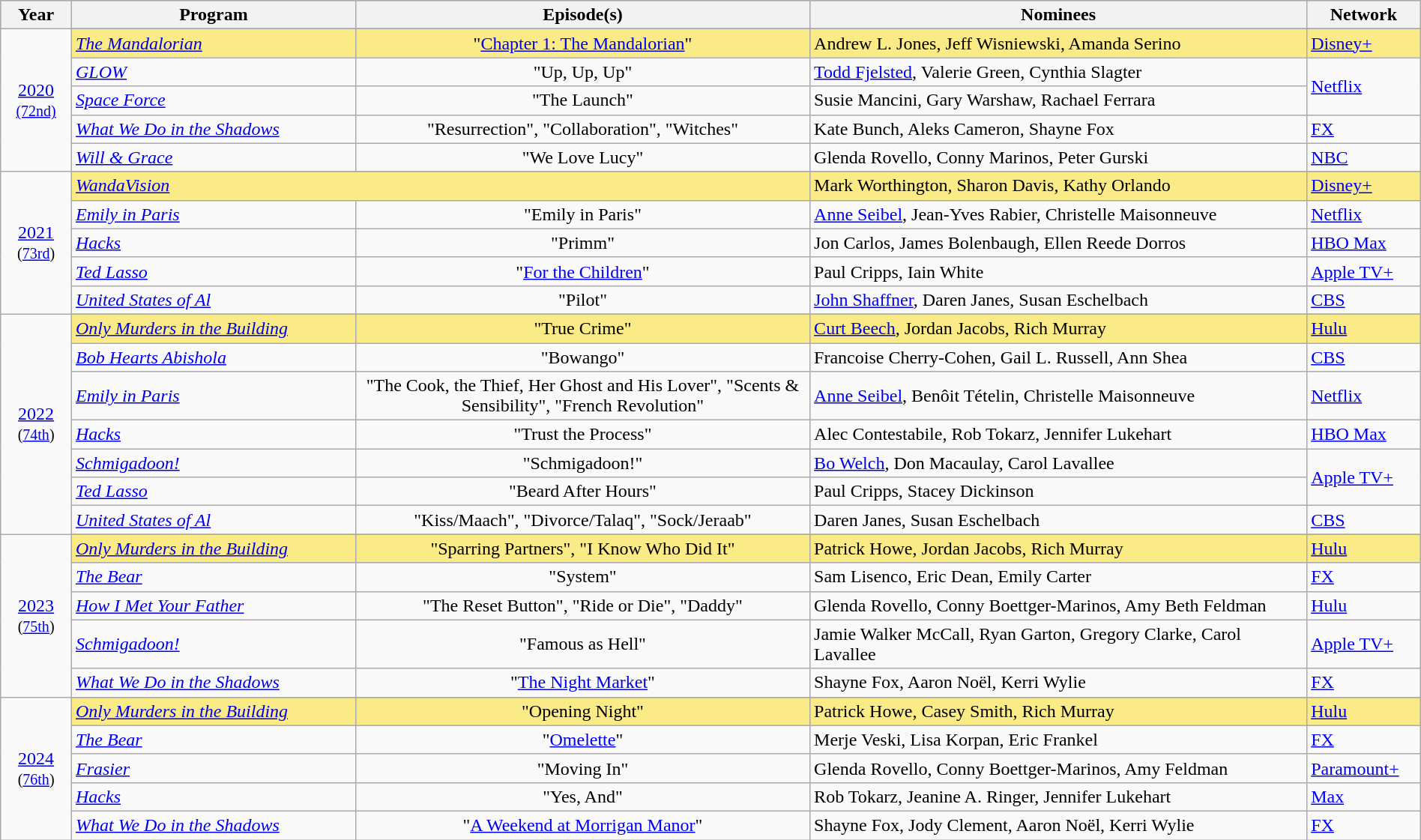<table class="wikitable" style="width:100%">
<tr bgcolor="#bebebe">
<th width="5%">Year</th>
<th width="20%">Program</th>
<th width="32%">Episode(s)</th>
<th width="35%">Nominees</th>
<th width="8%">Network</th>
</tr>
<tr>
<td rowspan=6 style="text-align:center"><a href='#'>2020</a><br><small><a href='#'>(72nd)</a></small><br></td>
</tr>
<tr style="background:#FAEB86">
<td><em><a href='#'>The Mandalorian</a></em></td>
<td align=center>"<a href='#'>Chapter 1: The Mandalorian</a>"</td>
<td>Andrew L. Jones, Jeff Wisniewski, Amanda Serino</td>
<td><a href='#'>Disney+</a></td>
</tr>
<tr>
<td><em><a href='#'>GLOW</a></em></td>
<td align=center>"Up, Up, Up"</td>
<td><a href='#'>Todd Fjelsted</a>, Valerie Green, Cynthia Slagter</td>
<td rowspan=2><a href='#'>Netflix</a></td>
</tr>
<tr>
<td><em><a href='#'>Space Force</a></em></td>
<td align=center>"The Launch"</td>
<td>Susie Mancini, Gary Warshaw, Rachael Ferrara</td>
</tr>
<tr>
<td><em><a href='#'>What We Do in the Shadows</a></em></td>
<td align=center>"Resurrection", "Collaboration", "Witches"</td>
<td>Kate Bunch, Aleks Cameron, Shayne Fox</td>
<td><a href='#'>FX</a></td>
</tr>
<tr>
<td><em><a href='#'>Will & Grace</a></em></td>
<td align=center>"We Love Lucy"</td>
<td>Glenda Rovello, Conny Marinos, Peter Gurski</td>
<td><a href='#'>NBC</a></td>
</tr>
<tr>
<td rowspan="6" style="text-align:center"><a href='#'>2021</a><br><small>(<a href='#'>73rd</a>)</small><br></td>
</tr>
<tr style="background:#FAEB86">
<td colspan=2><em><a href='#'>WandaVision</a></em></td>
<td>Mark Worthington, Sharon Davis, Kathy Orlando</td>
<td><a href='#'>Disney+</a></td>
</tr>
<tr>
<td><em><a href='#'>Emily in Paris</a></em></td>
<td align=center>"Emily in Paris"</td>
<td><a href='#'>Anne Seibel</a>, Jean-Yves Rabier, Christelle Maisonneuve</td>
<td><a href='#'>Netflix</a></td>
</tr>
<tr>
<td><em><a href='#'>Hacks</a></em></td>
<td align=center>"Primm"</td>
<td>Jon Carlos, James Bolenbaugh, Ellen Reede Dorros</td>
<td><a href='#'>HBO Max</a></td>
</tr>
<tr>
<td><em><a href='#'>Ted Lasso</a></em></td>
<td align=center>"<a href='#'>For the Children</a>"</td>
<td>Paul Cripps, Iain White</td>
<td><a href='#'>Apple TV+</a></td>
</tr>
<tr>
<td><em><a href='#'>United States of Al</a></em></td>
<td align=center>"Pilot"</td>
<td><a href='#'>John Shaffner</a>, Daren Janes, Susan Eschelbach</td>
<td><a href='#'>CBS</a></td>
</tr>
<tr>
<td rowspan="8" style="text-align:center"><a href='#'>2022</a><br><small>(<a href='#'>74th</a>)</small><br></td>
</tr>
<tr style="background:#FAEB86">
<td><em><a href='#'>Only Murders in the Building</a></em></td>
<td align=center>"True Crime"</td>
<td><a href='#'>Curt Beech</a>, Jordan Jacobs, Rich Murray</td>
<td><a href='#'>Hulu</a></td>
</tr>
<tr>
<td><em><a href='#'>Bob Hearts Abishola</a></em></td>
<td align=center>"Bowango"</td>
<td>Francoise Cherry-Cohen, Gail L. Russell, Ann Shea</td>
<td><a href='#'>CBS</a></td>
</tr>
<tr>
<td><em><a href='#'>Emily in Paris</a></em></td>
<td align=center>"The Cook, the Thief, Her Ghost and His Lover", "Scents & Sensibility", "French Revolution"</td>
<td><a href='#'>Anne Seibel</a>, Benôit Tételin, Christelle Maisonneuve</td>
<td><a href='#'>Netflix</a></td>
</tr>
<tr>
<td><em><a href='#'>Hacks</a></em></td>
<td align=center>"Trust the Process"</td>
<td>Alec Contestabile, Rob Tokarz, Jennifer Lukehart</td>
<td><a href='#'>HBO Max</a></td>
</tr>
<tr>
<td><em><a href='#'>Schmigadoon!</a></em></td>
<td align=center>"Schmigadoon!"</td>
<td><a href='#'>Bo Welch</a>, Don Macaulay, Carol Lavallee</td>
<td rowspan="2"><a href='#'>Apple TV+</a></td>
</tr>
<tr>
<td><em><a href='#'>Ted Lasso</a></em></td>
<td align=center>"Beard After Hours"</td>
<td>Paul Cripps, Stacey Dickinson</td>
</tr>
<tr>
<td><em><a href='#'>United States of Al</a></em></td>
<td align=center>"Kiss/Maach", "Divorce/Talaq", "Sock/Jeraab"</td>
<td>Daren Janes, Susan Eschelbach</td>
<td><a href='#'>CBS</a></td>
</tr>
<tr>
<td rowspan="6" style="text-align:center"><a href='#'>2023</a><br><small>(<a href='#'>75th</a>)</small><br></td>
</tr>
<tr style="background:#FAEB86">
<td><em><a href='#'>Only Murders in the Building</a></em></td>
<td align=center>"Sparring Partners", "I Know Who Did It"</td>
<td>Patrick Howe, Jordan Jacobs, Rich Murray</td>
<td><a href='#'>Hulu</a></td>
</tr>
<tr>
<td><em><a href='#'>The Bear</a></em></td>
<td align=center>"System"</td>
<td>Sam Lisenco, Eric Dean, Emily Carter</td>
<td><a href='#'>FX</a></td>
</tr>
<tr>
<td><em><a href='#'>How I Met Your Father</a></em></td>
<td align=center>"The Reset Button", "Ride or Die", "Daddy"</td>
<td>Glenda Rovello, Conny Boettger-Marinos, Amy Beth Feldman</td>
<td><a href='#'>Hulu</a></td>
</tr>
<tr>
<td><em><a href='#'>Schmigadoon!</a></em></td>
<td align=center>"Famous as Hell"</td>
<td>Jamie Walker McCall, Ryan Garton, Gregory Clarke, Carol Lavallee</td>
<td><a href='#'>Apple TV+</a></td>
</tr>
<tr>
<td><em><a href='#'>What We Do in the Shadows</a></em></td>
<td align=center>"<a href='#'>The Night Market</a>"</td>
<td>Shayne Fox, Aaron Noël, Kerri Wylie</td>
<td><a href='#'>FX</a></td>
</tr>
<tr>
<td rowspan="6" style="text-align:center"><a href='#'>2024</a><br><small>(<a href='#'>76th</a>)</small><br></td>
</tr>
<tr style="background:#FAEB86">
<td><em><a href='#'>Only Murders in the Building</a></em></td>
<td align=center>"Opening Night"</td>
<td>Patrick Howe, Casey Smith, Rich Murray</td>
<td><a href='#'>Hulu</a></td>
</tr>
<tr>
<td><em><a href='#'>The Bear</a></em></td>
<td align=center>"<a href='#'>Omelette</a>"</td>
<td>Merje Veski, Lisa Korpan, Eric Frankel</td>
<td><a href='#'>FX</a></td>
</tr>
<tr>
<td><em><a href='#'>Frasier</a></em></td>
<td align=center>"Moving In"</td>
<td>Glenda Rovello, Conny Boettger-Marinos, Amy Feldman</td>
<td><a href='#'>Paramount+</a></td>
</tr>
<tr>
<td><em><a href='#'>Hacks</a></em></td>
<td align=center>"Yes, And"</td>
<td>Rob Tokarz, Jeanine A. Ringer, Jennifer Lukehart</td>
<td><a href='#'>Max</a></td>
</tr>
<tr>
<td><em><a href='#'>What We Do in the Shadows</a></em></td>
<td align=center>"<a href='#'>A Weekend at Morrigan Manor</a>"</td>
<td>Shayne Fox, Jody Clement, Aaron Noël, Kerri Wylie</td>
<td><a href='#'>FX</a></td>
</tr>
</table>
